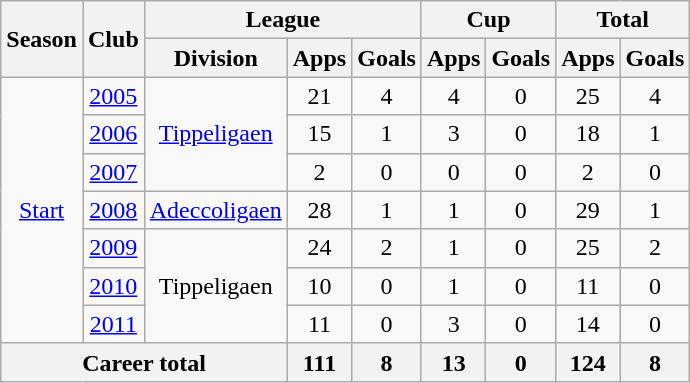<table class="wikitable" style="text-align:center">
<tr>
<th rowspan="2">Season</th>
<th rowspan="2">Club</th>
<th colspan="3">League</th>
<th colspan="2">Cup</th>
<th colspan="2">Total</th>
</tr>
<tr>
<th>Division</th>
<th>Apps</th>
<th>Goals</th>
<th>Apps</th>
<th>Goals</th>
<th>Apps</th>
<th>Goals</th>
</tr>
<tr>
<td rowspan="7"><a href='#'>Start</a></td>
<td><a href='#'>2005</a></td>
<td rowspan="3"><a href='#'>Tippeligaen</a></td>
<td>21</td>
<td>4</td>
<td>4</td>
<td>0</td>
<td>25</td>
<td>4</td>
</tr>
<tr>
<td><a href='#'>2006</a></td>
<td>15</td>
<td>1</td>
<td>3</td>
<td>0</td>
<td>18</td>
<td>1</td>
</tr>
<tr>
<td><a href='#'>2007</a></td>
<td>2</td>
<td>0</td>
<td>0</td>
<td>0</td>
<td>2</td>
<td>0</td>
</tr>
<tr>
<td><a href='#'>2008</a></td>
<td><a href='#'>Adeccoligaen</a></td>
<td>28</td>
<td>1</td>
<td>1</td>
<td>0</td>
<td>29</td>
<td>1</td>
</tr>
<tr>
<td><a href='#'>2009</a></td>
<td rowspan="3">Tippeligaen</td>
<td>24</td>
<td>2</td>
<td>1</td>
<td>0</td>
<td>25</td>
<td>2</td>
</tr>
<tr>
<td><a href='#'>2010</a></td>
<td>10</td>
<td>0</td>
<td>1</td>
<td>0</td>
<td>11</td>
<td>0</td>
</tr>
<tr>
<td><a href='#'>2011</a></td>
<td>11</td>
<td>0</td>
<td>3</td>
<td>0</td>
<td>14</td>
<td>0</td>
</tr>
<tr>
<th colspan="3">Career total</th>
<th>111</th>
<th>8</th>
<th>13</th>
<th>0</th>
<th>124</th>
<th>8</th>
</tr>
</table>
